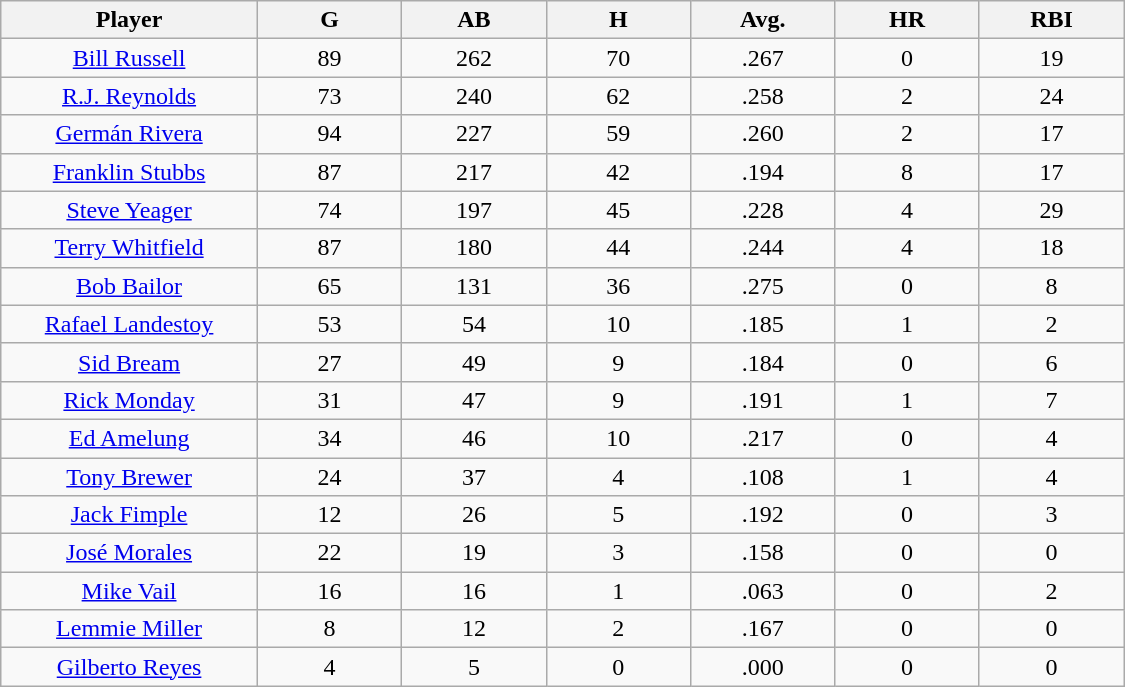<table class="wikitable sortable">
<tr>
<th bgcolor="#DDDDFF" width="16%">Player</th>
<th bgcolor="#DDDDFF" width="9%">G</th>
<th bgcolor="#DDDDFF" width="9%">AB</th>
<th bgcolor="#DDDDFF" width="9%">H</th>
<th bgcolor="#DDDDFF" width="9%">Avg.</th>
<th bgcolor="#DDDDFF" width="9%">HR</th>
<th bgcolor="#DDDDFF" width="9%">RBI</th>
</tr>
<tr align="center">
<td><a href='#'>Bill Russell</a></td>
<td>89</td>
<td>262</td>
<td>70</td>
<td>.267</td>
<td>0</td>
<td>19</td>
</tr>
<tr align=center>
<td><a href='#'>R.J. Reynolds</a></td>
<td>73</td>
<td>240</td>
<td>62</td>
<td>.258</td>
<td>2</td>
<td>24</td>
</tr>
<tr align=center>
<td><a href='#'>Germán Rivera</a></td>
<td>94</td>
<td>227</td>
<td>59</td>
<td>.260</td>
<td>2</td>
<td>17</td>
</tr>
<tr align=center>
<td><a href='#'>Franklin Stubbs</a></td>
<td>87</td>
<td>217</td>
<td>42</td>
<td>.194</td>
<td>8</td>
<td>17</td>
</tr>
<tr align=center>
<td><a href='#'>Steve Yeager</a></td>
<td>74</td>
<td>197</td>
<td>45</td>
<td>.228</td>
<td>4</td>
<td>29</td>
</tr>
<tr align=center>
<td><a href='#'>Terry Whitfield</a></td>
<td>87</td>
<td>180</td>
<td>44</td>
<td>.244</td>
<td>4</td>
<td>18</td>
</tr>
<tr align=center>
<td><a href='#'>Bob Bailor</a></td>
<td>65</td>
<td>131</td>
<td>36</td>
<td>.275</td>
<td>0</td>
<td>8</td>
</tr>
<tr align=center>
<td><a href='#'>Rafael Landestoy</a></td>
<td>53</td>
<td>54</td>
<td>10</td>
<td>.185</td>
<td>1</td>
<td>2</td>
</tr>
<tr align=center>
<td><a href='#'>Sid Bream</a></td>
<td>27</td>
<td>49</td>
<td>9</td>
<td>.184</td>
<td>0</td>
<td>6</td>
</tr>
<tr align=center>
<td><a href='#'>Rick Monday</a></td>
<td>31</td>
<td>47</td>
<td>9</td>
<td>.191</td>
<td>1</td>
<td>7</td>
</tr>
<tr align=center>
<td><a href='#'>Ed Amelung</a></td>
<td>34</td>
<td>46</td>
<td>10</td>
<td>.217</td>
<td>0</td>
<td>4</td>
</tr>
<tr align=center>
<td><a href='#'>Tony Brewer</a></td>
<td>24</td>
<td>37</td>
<td>4</td>
<td>.108</td>
<td>1</td>
<td>4</td>
</tr>
<tr align=center>
<td><a href='#'>Jack Fimple</a></td>
<td>12</td>
<td>26</td>
<td>5</td>
<td>.192</td>
<td>0</td>
<td>3</td>
</tr>
<tr align=center>
<td><a href='#'>José Morales</a></td>
<td>22</td>
<td>19</td>
<td>3</td>
<td>.158</td>
<td>0</td>
<td>0</td>
</tr>
<tr align=center>
<td><a href='#'>Mike Vail</a></td>
<td>16</td>
<td>16</td>
<td>1</td>
<td>.063</td>
<td>0</td>
<td>2</td>
</tr>
<tr align=center>
<td><a href='#'>Lemmie Miller</a></td>
<td>8</td>
<td>12</td>
<td>2</td>
<td>.167</td>
<td>0</td>
<td>0</td>
</tr>
<tr align=center>
<td><a href='#'>Gilberto Reyes</a></td>
<td>4</td>
<td>5</td>
<td>0</td>
<td>.000</td>
<td>0</td>
<td>0</td>
</tr>
</table>
